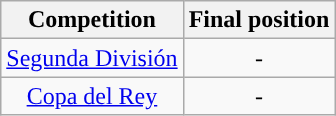<table class="wikitable" style="font-size:100%; text-align:center">
<tr>
<th>Competition</th>
<th>Final position</th>
</tr>
<tr style="background:">
<td><a href='#'>Segunda División</a></td>
<td>-</td>
</tr>
<tr style="background:">
<td><a href='#'>Copa del Rey</a></td>
<td>-</td>
</tr>
</table>
